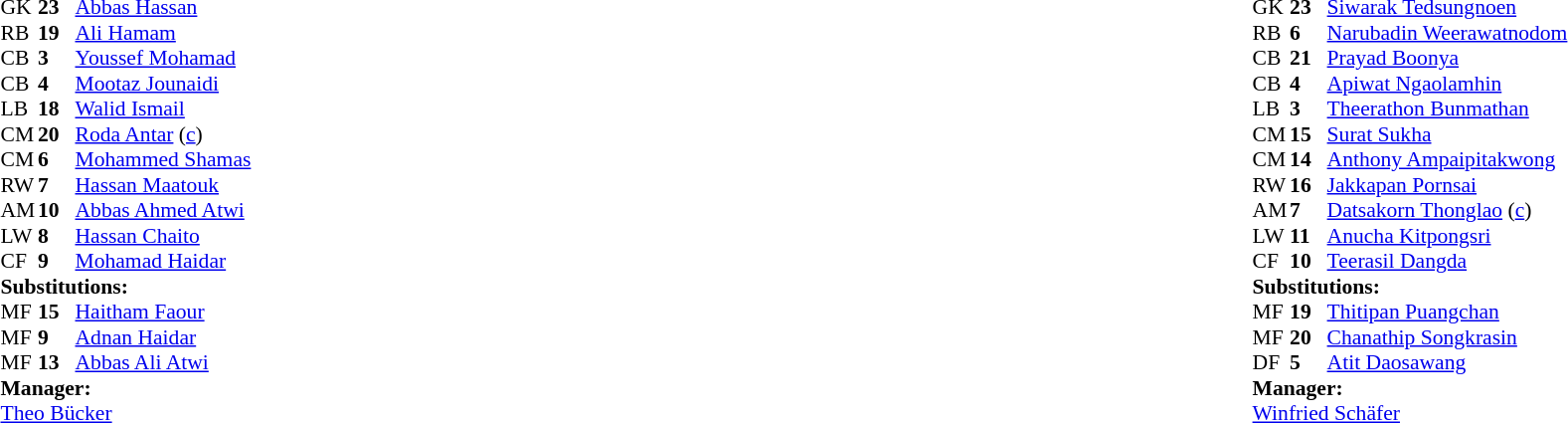<table width="100%">
<tr>
<td valign="top" width="40%"><br><table style="font-size:90%;" cellspacing="0" cellpadding="0">
<tr>
<th width="25"></th>
<th width="25"></th>
</tr>
<tr>
<td>GK</td>
<td><strong>23</strong></td>
<td><a href='#'>Abbas Hassan</a></td>
</tr>
<tr>
<td>RB</td>
<td><strong>19</strong></td>
<td><a href='#'>Ali Hamam</a></td>
</tr>
<tr>
<td>CB</td>
<td><strong>3</strong></td>
<td><a href='#'>Youssef Mohamad</a></td>
</tr>
<tr>
<td>CB</td>
<td><strong>4</strong></td>
<td><a href='#'>Mootaz Jounaidi</a></td>
</tr>
<tr>
<td>LB</td>
<td><strong>18</strong></td>
<td><a href='#'>Walid Ismail</a></td>
<td></td>
</tr>
<tr>
<td>CM</td>
<td><strong>20</strong></td>
<td><a href='#'>Roda Antar</a> (<a href='#'>c</a>)</td>
<td></td>
<td></td>
</tr>
<tr>
<td>CM</td>
<td><strong>6</strong></td>
<td><a href='#'>Mohammed Shamas</a></td>
<td></td>
<td></td>
</tr>
<tr>
<td>RW</td>
<td><strong>7</strong></td>
<td><a href='#'>Hassan Maatouk</a></td>
</tr>
<tr>
<td>AM</td>
<td><strong>10</strong></td>
<td><a href='#'>Abbas Ahmed Atwi</a></td>
<td></td>
<td></td>
</tr>
<tr>
<td>LW</td>
<td><strong>8</strong></td>
<td><a href='#'>Hassan Chaito</a></td>
</tr>
<tr>
<td>CF</td>
<td><strong>9</strong></td>
<td><a href='#'>Mohamad Haidar</a></td>
</tr>
<tr>
<td colspan=3><strong>Substitutions:</strong></td>
</tr>
<tr>
<td>MF</td>
<td><strong>15</strong></td>
<td><a href='#'>Haitham Faour</a></td>
<td></td>
<td></td>
</tr>
<tr>
<td>MF</td>
<td><strong>9</strong></td>
<td><a href='#'>Adnan Haidar</a></td>
<td></td>
<td></td>
</tr>
<tr>
<td>MF</td>
<td><strong>13</strong></td>
<td><a href='#'>Abbas Ali Atwi</a></td>
<td></td>
<td></td>
</tr>
<tr>
<td colspan=3><strong>Manager:</strong></td>
</tr>
<tr>
<td colspan=4> <a href='#'>Theo Bücker</a></td>
</tr>
</table>
</td>
<td valign="top"></td>
<td valign="top" width="50%"><br><table style="font-size:90%;" cellspacing="0" cellpadding="0" align="center">
<tr>
<th width=25></th>
<th width=25></th>
</tr>
<tr>
<td>GK</td>
<td><strong>23</strong></td>
<td><a href='#'>Siwarak Tedsungnoen</a></td>
</tr>
<tr>
<td>RB</td>
<td><strong>6</strong></td>
<td><a href='#'>Narubadin Weerawatnodom</a></td>
<td></td>
<td></td>
</tr>
<tr>
<td>CB</td>
<td><strong>21</strong></td>
<td><a href='#'>Prayad Boonya</a></td>
</tr>
<tr>
<td>CB</td>
<td><strong>4</strong></td>
<td><a href='#'>Apiwat Ngaolamhin</a></td>
<td></td>
</tr>
<tr>
<td>LB</td>
<td><strong>3</strong></td>
<td><a href='#'>Theerathon Bunmathan</a></td>
</tr>
<tr>
<td>CM</td>
<td><strong>15</strong></td>
<td><a href='#'>Surat Sukha</a></td>
</tr>
<tr>
<td>CM</td>
<td><strong>14</strong></td>
<td><a href='#'>Anthony Ampaipitakwong</a></td>
</tr>
<tr>
<td>RW</td>
<td><strong>16</strong></td>
<td><a href='#'>Jakkapan Pornsai</a></td>
<td></td>
<td></td>
</tr>
<tr>
<td>AM</td>
<td><strong>7</strong></td>
<td><a href='#'>Datsakorn Thonglao</a> (<a href='#'>c</a>)</td>
</tr>
<tr>
<td>LW</td>
<td><strong>11</strong></td>
<td><a href='#'>Anucha Kitpongsri</a></td>
<td></td>
<td></td>
</tr>
<tr>
<td>CF</td>
<td><strong>10</strong></td>
<td><a href='#'>Teerasil Dangda</a></td>
</tr>
<tr>
<td colspan=3><strong>Substitutions:</strong></td>
</tr>
<tr>
<td>MF</td>
<td><strong>19</strong></td>
<td><a href='#'>Thitipan Puangchan</a></td>
<td></td>
<td></td>
</tr>
<tr>
<td>MF</td>
<td><strong>20</strong></td>
<td><a href='#'>Chanathip Songkrasin</a></td>
<td></td>
<td></td>
</tr>
<tr>
<td>DF</td>
<td><strong>5</strong></td>
<td><a href='#'>Atit Daosawang</a></td>
<td></td>
<td></td>
</tr>
<tr>
<td colspan=3><strong>Manager:</strong></td>
</tr>
<tr>
<td colspan=4> <a href='#'>Winfried Schäfer</a></td>
</tr>
</table>
</td>
</tr>
</table>
